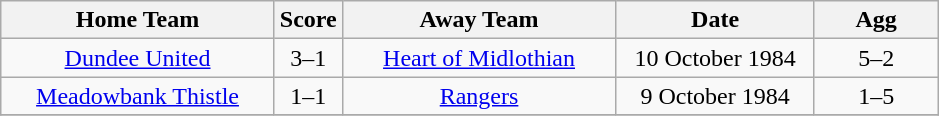<table class="wikitable" style="text-align:center;">
<tr>
<th width=175>Home Team</th>
<th width=20>Score</th>
<th width=175>Away Team</th>
<th width= 125>Date</th>
<th width= 75>Agg</th>
</tr>
<tr>
<td><a href='#'>Dundee United</a></td>
<td>3–1</td>
<td><a href='#'>Heart of Midlothian</a></td>
<td>10 October 1984</td>
<td>5–2</td>
</tr>
<tr>
<td><a href='#'>Meadowbank Thistle</a></td>
<td>1–1</td>
<td><a href='#'>Rangers</a></td>
<td>9 October 1984</td>
<td>1–5</td>
</tr>
<tr>
</tr>
</table>
